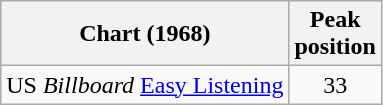<table class="wikitable sortable">
<tr>
<th>Chart (1968)</th>
<th>Peak<br>position</th>
</tr>
<tr>
<td>US <em>Billboard</em> <a href='#'>Easy Listening</a></td>
<td align="center">33</td>
</tr>
</table>
